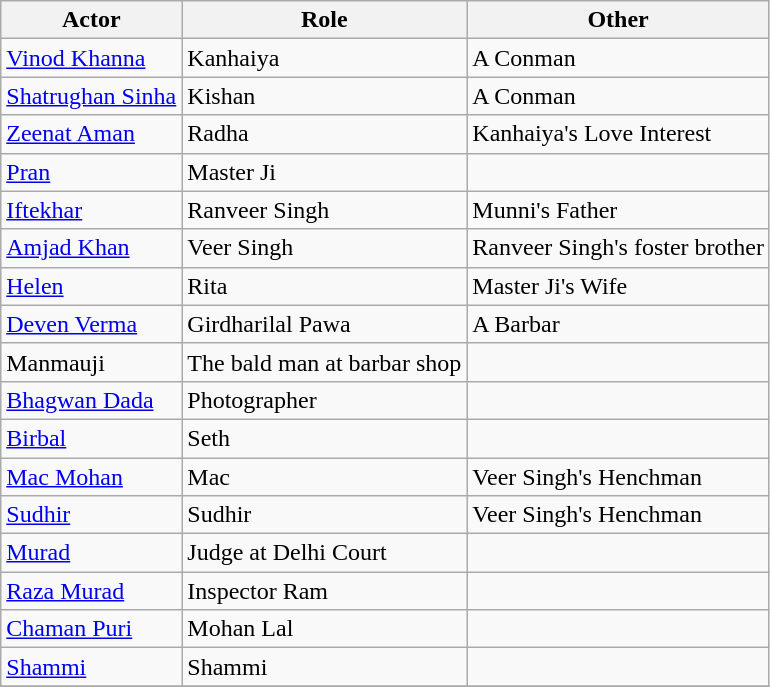<table class="wikitable sortable">
<tr>
<th>Actor</th>
<th>Role</th>
<th>Other</th>
</tr>
<tr>
<td><a href='#'>Vinod Khanna</a></td>
<td>Kanhaiya</td>
<td>A Conman</td>
</tr>
<tr>
<td><a href='#'>Shatrughan Sinha</a></td>
<td>Kishan</td>
<td>A Conman</td>
</tr>
<tr>
<td><a href='#'>Zeenat Aman</a></td>
<td>Radha</td>
<td>Kanhaiya's Love Interest</td>
</tr>
<tr>
<td><a href='#'>Pran</a></td>
<td>Master Ji</td>
<td></td>
</tr>
<tr>
<td><a href='#'>Iftekhar</a></td>
<td>Ranveer Singh</td>
<td>Munni's Father</td>
</tr>
<tr>
<td><a href='#'>Amjad Khan</a></td>
<td>Veer Singh</td>
<td>Ranveer Singh's foster brother</td>
</tr>
<tr>
<td><a href='#'>Helen</a></td>
<td>Rita</td>
<td>Master Ji's Wife</td>
</tr>
<tr>
<td><a href='#'>Deven Verma</a></td>
<td>Girdharilal Pawa</td>
<td>A Barbar</td>
</tr>
<tr>
<td>Manmauji</td>
<td>The bald man at barbar shop</td>
<td></td>
</tr>
<tr>
<td><a href='#'>Bhagwan Dada</a></td>
<td>Photographer</td>
<td></td>
</tr>
<tr>
<td><a href='#'>Birbal</a></td>
<td>Seth</td>
<td></td>
</tr>
<tr>
<td><a href='#'>Mac Mohan</a></td>
<td>Mac</td>
<td>Veer Singh's Henchman</td>
</tr>
<tr>
<td><a href='#'>Sudhir</a></td>
<td>Sudhir</td>
<td>Veer Singh's Henchman</td>
</tr>
<tr>
<td><a href='#'>Murad</a></td>
<td>Judge at Delhi Court</td>
<td></td>
</tr>
<tr>
<td><a href='#'>Raza Murad</a></td>
<td>Inspector Ram</td>
<td></td>
</tr>
<tr>
<td><a href='#'>Chaman Puri</a></td>
<td>Mohan Lal</td>
<td></td>
</tr>
<tr>
<td><a href='#'>Shammi</a></td>
<td>Shammi</td>
<td></td>
</tr>
<tr>
</tr>
</table>
